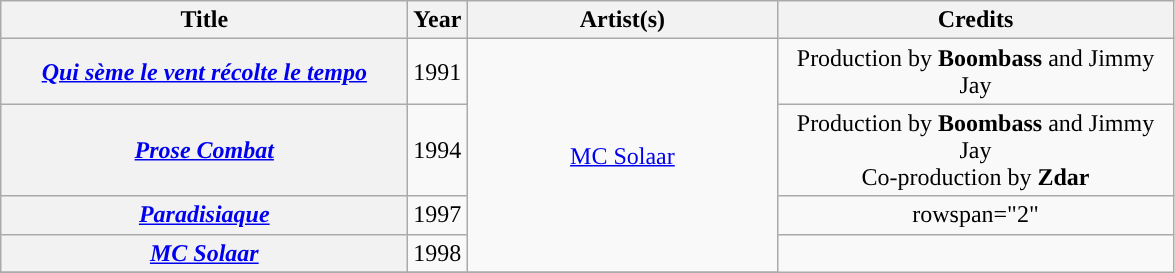<table class="wikitable plainrowheaders" style="text-align:center;">
<tr>
<th scope="col" style="width:16.5em;">Title</th>
<th scope="col">Year</th>
<th scope="col" style="width:200px;">Artist(s)</th>
<th scope="col" style="width:16em;">Credits</th>
</tr>
<tr>
<th scope="row"><em><a href='#'>Qui sème le vent récolte le tempo</a></em></th>
<td>1991</td>
<td rowspan="4"><a href='#'>MC Solaar</a></td>
<td>Production by <strong>Boombass</strong> and Jimmy Jay</td>
</tr>
<tr>
<th scope="row"><em><a href='#'>Prose Combat</a></em></th>
<td>1994</td>
<td>Production by <strong>Boombass</strong> and Jimmy Jay<br>Co-production by <strong>Zdar</strong></td>
</tr>
<tr>
<th scope="row"><em><a href='#'>Paradisiaque</a></em></th>
<td>1997</td>
<td>rowspan="2" </td>
</tr>
<tr>
<th scope="row"><em><a href='#'>MC Solaar</a></em></th>
<td>1998</td>
</tr>
<tr>
</tr>
</table>
